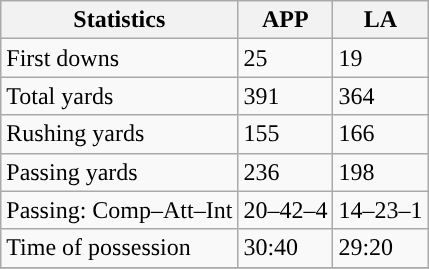<table class="wikitable" style="float: left;">
<tr>
<th>Statistics</th>
<th>APP</th>
<th>LA</th>
</tr>
<tr>
<td>First downs</td>
<td>25</td>
<td>19</td>
</tr>
<tr>
<td>Total yards</td>
<td>391</td>
<td>364</td>
</tr>
<tr>
<td>Rushing yards</td>
<td>155</td>
<td>166</td>
</tr>
<tr>
<td>Passing yards</td>
<td>236</td>
<td>198</td>
</tr>
<tr>
<td>Passing: Comp–Att–Int</td>
<td>20–42–4</td>
<td>14–23–1</td>
</tr>
<tr>
<td>Time of possession</td>
<td>30:40</td>
<td>29:20</td>
</tr>
<tr>
</tr>
</table>
